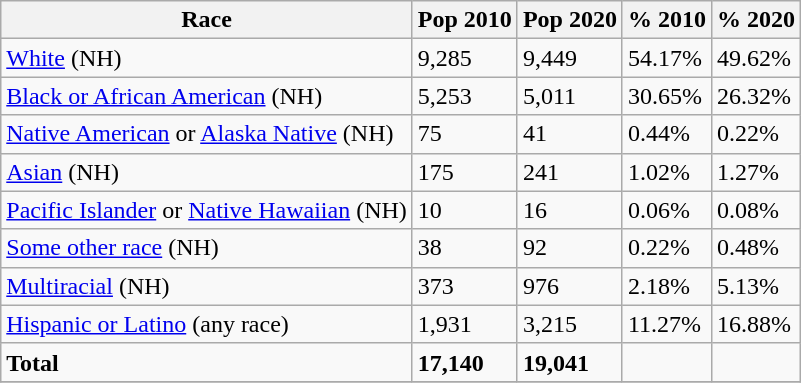<table class="wikitable">
<tr>
<th>Race</th>
<th>Pop 2010</th>
<th>Pop 2020</th>
<th>% 2010</th>
<th>% 2020</th>
</tr>
<tr>
<td><a href='#'>White</a> (NH)</td>
<td>9,285</td>
<td>9,449</td>
<td>54.17%</td>
<td>49.62%</td>
</tr>
<tr>
<td><a href='#'>Black or African American</a> (NH)</td>
<td>5,253</td>
<td>5,011</td>
<td>30.65%</td>
<td>26.32%</td>
</tr>
<tr>
<td><a href='#'>Native American</a> or <a href='#'>Alaska Native</a> (NH)</td>
<td>75</td>
<td>41</td>
<td>0.44%</td>
<td>0.22%</td>
</tr>
<tr>
<td><a href='#'>Asian</a> (NH)</td>
<td>175</td>
<td>241</td>
<td>1.02%</td>
<td>1.27%</td>
</tr>
<tr>
<td><a href='#'>Pacific Islander</a> or <a href='#'>Native Hawaiian</a> (NH)</td>
<td>10</td>
<td>16</td>
<td>0.06%</td>
<td>0.08%</td>
</tr>
<tr>
<td><a href='#'>Some other race</a> (NH)</td>
<td>38</td>
<td>92</td>
<td>0.22%</td>
<td>0.48%</td>
</tr>
<tr>
<td><a href='#'>Multiracial</a> (NH)</td>
<td>373</td>
<td>976</td>
<td>2.18%</td>
<td>5.13%</td>
</tr>
<tr>
<td><a href='#'>Hispanic or Latino</a> (any race)</td>
<td>1,931</td>
<td>3,215</td>
<td>11.27%</td>
<td>16.88%</td>
</tr>
<tr>
<td><strong>Total</strong></td>
<td><strong>17,140</strong></td>
<td><strong>19,041</strong></td>
<td></td>
<td></td>
</tr>
<tr>
</tr>
</table>
